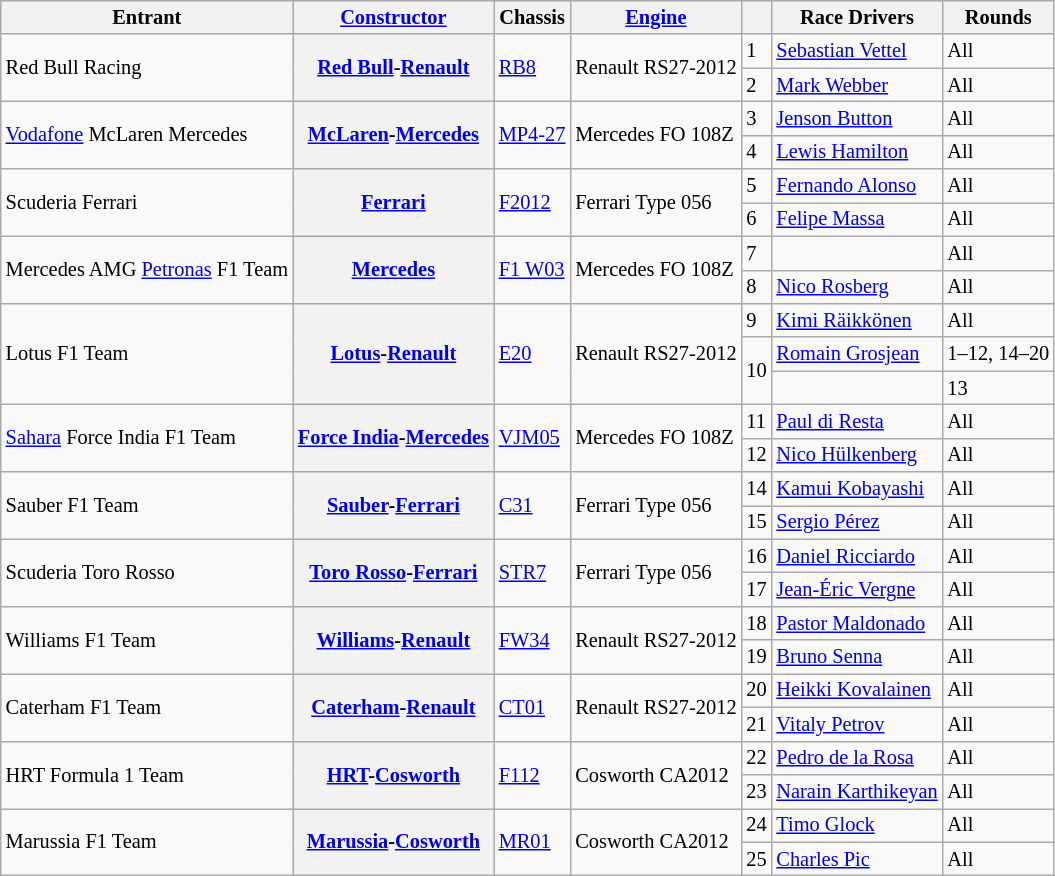<table class="wikitable sortable" style="font-size: 85%;">
<tr>
<th scope="col">Entrant</th>
<th scope="col"><a href='#'>Constructor</a></th>
<th scope="col">Chassis</th>
<th scope="col"><a href='#'>Engine</a></th>
<th scope="col"></th>
<th scope="col">Race Drivers</th>
<th scope="col">Rounds</th>
</tr>
<tr>
<td rowspan="2"> Red Bull Racing</td>
<th rowspan="2"><a href='#'>Red Bull</a>-<a href='#'>Renault</a></th>
<td rowspan="2"><a href='#'>RB8</a></td>
<td rowspan="2" nowrap>Renault RS27-2012</td>
<td>1</td>
<td> <a href='#'>Sebastian Vettel</a></td>
<td>All</td>
</tr>
<tr>
<td>2</td>
<td> <a href='#'>Mark Webber</a></td>
<td>All</td>
</tr>
<tr>
<td rowspan="2"> <a href='#'>Vodafone</a> McLaren Mercedes</td>
<th rowspan="2"><a href='#'>McLaren</a>-<a href='#'>Mercedes</a></th>
<td rowspan="2"><a href='#'>MP4-27</a></td>
<td rowspan="2">Mercedes FO 108Z</td>
<td>3</td>
<td> <a href='#'>Jenson Button</a></td>
<td>All</td>
</tr>
<tr>
<td>4</td>
<td> <a href='#'>Lewis Hamilton</a></td>
<td>All</td>
</tr>
<tr>
<td rowspan="2"> Scuderia Ferrari</td>
<th rowspan="2"><a href='#'>Ferrari</a></th>
<td rowspan="2"><a href='#'>F2012</a></td>
<td rowspan="2">Ferrari Type 056</td>
<td>5</td>
<td> <a href='#'>Fernando Alonso</a></td>
<td>All</td>
</tr>
<tr>
<td>6</td>
<td> <a href='#'>Felipe Massa</a></td>
<td>All</td>
</tr>
<tr>
<td rowspan="2" nowrap=""> Mercedes AMG <a href='#'>Petronas</a> F1 Team</td>
<th rowspan="2"><a href='#'>Mercedes</a></th>
<td rowspan="2"><a href='#'>F1 W03</a></td>
<td rowspan="2">Mercedes FO 108Z</td>
<td>7</td>
<td></td>
<td>All</td>
</tr>
<tr>
<td>8</td>
<td> <a href='#'>Nico Rosberg</a></td>
<td>All</td>
</tr>
<tr>
<td rowspan="3"> Lotus F1 Team</td>
<th rowspan="3"><a href='#'>Lotus</a>-<a href='#'>Renault</a></th>
<td rowspan="3"><a href='#'>E20</a></td>
<td rowspan="3">Renault RS27-2012</td>
<td>9</td>
<td> <a href='#'>Kimi Räikkönen</a></td>
<td>All</td>
</tr>
<tr>
<td rowspan="2">10</td>
<td> <a href='#'>Romain Grosjean</a></td>
<td nowrap>1–12, 14–20</td>
</tr>
<tr>
<td> </td>
<td>13</td>
</tr>
<tr>
<td rowspan="2"> <a href='#'>Sahara</a> Force India F1 Team</td>
<th rowspan="2" nowrap><a href='#'>Force India</a>-<a href='#'>Mercedes</a></th>
<td rowspan="2"><a href='#'>VJM05</a></td>
<td rowspan="2">Mercedes FO 108Z</td>
<td>11</td>
<td> <a href='#'>Paul di Resta</a></td>
<td>All</td>
</tr>
<tr>
<td>12</td>
<td> <a href='#'>Nico Hülkenberg</a></td>
<td>All</td>
</tr>
<tr>
<td rowspan="2"> Sauber F1 Team</td>
<th rowspan="2"><a href='#'>Sauber</a>-<a href='#'>Ferrari</a></th>
<td rowspan="2"><a href='#'>C31</a></td>
<td rowspan="2">Ferrari Type 056</td>
<td>14</td>
<td> <a href='#'>Kamui Kobayashi</a></td>
<td>All</td>
</tr>
<tr>
<td>15</td>
<td> <a href='#'>Sergio Pérez</a></td>
<td>All</td>
</tr>
<tr>
<td rowspan="2"> Scuderia Toro Rosso</td>
<th rowspan="2"><a href='#'>Toro Rosso</a>-<a href='#'>Ferrari</a></th>
<td rowspan="2"><a href='#'>STR7</a></td>
<td rowspan="2">Ferrari Type 056</td>
<td>16</td>
<td> <a href='#'>Daniel Ricciardo</a></td>
<td>All</td>
</tr>
<tr>
<td>17</td>
<td> <a href='#'>Jean-Éric Vergne</a></td>
<td>All</td>
</tr>
<tr>
<td rowspan="2"> Williams F1 Team</td>
<th rowspan="2"><a href='#'>Williams</a>-<a href='#'>Renault</a></th>
<td rowspan="2"><a href='#'>FW34</a></td>
<td rowspan="2">Renault RS27-2012</td>
<td>18</td>
<td> <a href='#'>Pastor Maldonado</a></td>
<td>All</td>
</tr>
<tr>
<td>19</td>
<td> <a href='#'>Bruno Senna</a></td>
<td>All</td>
</tr>
<tr>
<td rowspan="2"> Caterham F1 Team</td>
<th rowspan="2"><a href='#'>Caterham</a>-<a href='#'>Renault</a></th>
<td rowspan="2"><a href='#'>CT01</a></td>
<td rowspan="2">Renault RS27-2012</td>
<td>20</td>
<td> <a href='#'>Heikki Kovalainen</a></td>
<td>All</td>
</tr>
<tr>
<td>21</td>
<td> <a href='#'>Vitaly Petrov</a></td>
<td>All</td>
</tr>
<tr>
<td rowspan="2"> HRT Formula 1 Team</td>
<th rowspan="2"><a href='#'>HRT</a>-<a href='#'>Cosworth</a></th>
<td rowspan="2"><a href='#'>F112</a></td>
<td rowspan="2">Cosworth CA2012</td>
<td>22</td>
<td> <a href='#'>Pedro de la Rosa</a></td>
<td>All</td>
</tr>
<tr>
<td>23</td>
<td> <a href='#'>Narain Karthikeyan</a></td>
<td>All</td>
</tr>
<tr>
<td rowspan="2"> Marussia F1 Team</td>
<th rowspan="2"><a href='#'>Marussia</a>-<a href='#'>Cosworth</a></th>
<td rowspan="2"><a href='#'>MR01</a></td>
<td rowspan="2">Cosworth CA2012</td>
<td>24</td>
<td> <a href='#'>Timo Glock</a></td>
<td>All</td>
</tr>
<tr>
<td>25</td>
<td> <a href='#'>Charles Pic</a></td>
<td>All</td>
</tr>
</table>
